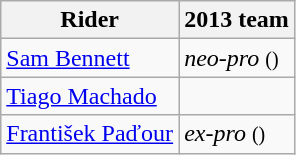<table class="wikitable">
<tr>
<th>Rider</th>
<th>2013 team</th>
</tr>
<tr>
<td><a href='#'>Sam Bennett</a></td>
<td><em>neo-pro</em> <small>()</small></td>
</tr>
<tr>
<td><a href='#'>Tiago Machado</a></td>
<td></td>
</tr>
<tr>
<td><a href='#'>František Paďour</a></td>
<td><em>ex-pro</em> <small>()</small></td>
</tr>
</table>
